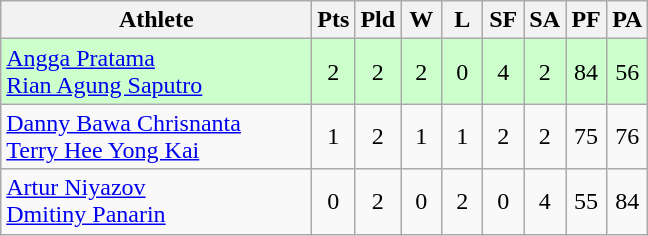<table class=wikitable style="text-align:center">
<tr>
<th width="200">Athlete</th>
<th width="20">Pts</th>
<th width="20">Pld</th>
<th width="20">W</th>
<th width="20">L</th>
<th width="20">SF</th>
<th width="20">SA</th>
<th width="20">PF</th>
<th width="20">PA</th>
</tr>
<tr bgcolor="#ccffcc">
<td style="text-align:left"> <a href='#'>Angga Pratama</a> <br>  <a href='#'>Rian Agung Saputro</a></td>
<td>2</td>
<td>2</td>
<td>2</td>
<td>0</td>
<td>4</td>
<td>2</td>
<td>84</td>
<td>56</td>
</tr>
<tr>
<td style="text-align:left"> <a href='#'>Danny Bawa Chrisnanta</a> <br>  <a href='#'>Terry Hee Yong Kai</a></td>
<td>1</td>
<td>2</td>
<td>1</td>
<td>1</td>
<td>2</td>
<td>2</td>
<td>75</td>
<td>76</td>
</tr>
<tr>
<td style="text-align:left"> <a href='#'>Artur Niyazov</a> <br>  <a href='#'>Dmitiny Panarin</a></td>
<td>0</td>
<td>2</td>
<td>0</td>
<td>2</td>
<td>0</td>
<td>4</td>
<td>55</td>
<td>84</td>
</tr>
</table>
